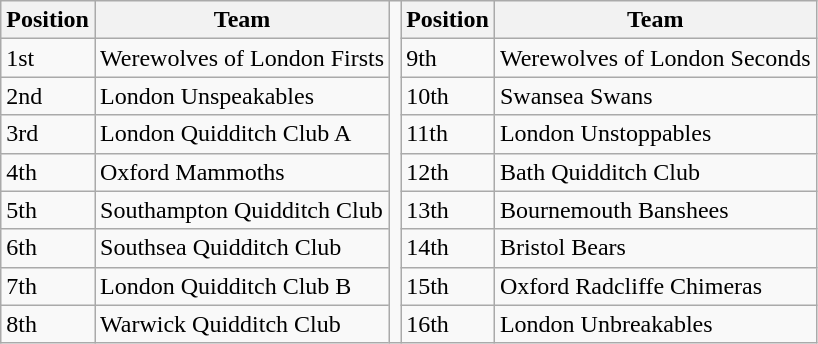<table class="wikitable">
<tr>
<th>Position</th>
<th>Team</th>
<td rowspan="9"></td>
<th>Position</th>
<th>Team</th>
</tr>
<tr>
<td>1st</td>
<td>Werewolves of London Firsts</td>
<td>9th</td>
<td>Werewolves of London Seconds</td>
</tr>
<tr>
<td>2nd</td>
<td>London Unspeakables</td>
<td>10th</td>
<td>Swansea Swans</td>
</tr>
<tr>
<td>3rd</td>
<td>London Quidditch Club A</td>
<td>11th</td>
<td>London Unstoppables</td>
</tr>
<tr>
<td>4th</td>
<td>Oxford Mammoths</td>
<td>12th</td>
<td>Bath Quidditch Club</td>
</tr>
<tr>
<td>5th</td>
<td>Southampton Quidditch Club</td>
<td>13th</td>
<td>Bournemouth Banshees</td>
</tr>
<tr>
<td>6th</td>
<td>Southsea Quidditch Club</td>
<td>14th</td>
<td>Bristol Bears</td>
</tr>
<tr>
<td>7th</td>
<td>London Quidditch Club B</td>
<td>15th</td>
<td>Oxford Radcliffe Chimeras</td>
</tr>
<tr>
<td>8th</td>
<td>Warwick Quidditch Club</td>
<td>16th</td>
<td>London Unbreakables</td>
</tr>
</table>
